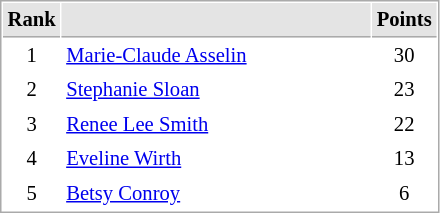<table cellspacing="1" cellpadding="3" style="border:1px solid #AAAAAA;font-size:86%">
<tr bgcolor="#E4E4E4">
<th style="border-bottom:1px solid #AAAAAA" width=10>Rank</th>
<th style="border-bottom:1px solid #AAAAAA" width=200></th>
<th style="border-bottom:1px solid #AAAAAA" width=20>Points</th>
</tr>
<tr>
<td align="center">1</td>
<td> <a href='#'>Marie-Claude Asselin</a></td>
<td align=center>30</td>
</tr>
<tr>
<td align="center">2</td>
<td> <a href='#'>Stephanie Sloan</a></td>
<td align=center>23</td>
</tr>
<tr>
<td align="center">3</td>
<td> <a href='#'>Renee Lee Smith</a></td>
<td align=center>22</td>
</tr>
<tr>
<td align="center">4</td>
<td> <a href='#'>Eveline Wirth</a></td>
<td align=center>13</td>
</tr>
<tr>
<td align="center">5</td>
<td> <a href='#'>Betsy Conroy</a></td>
<td align=center>6</td>
</tr>
</table>
